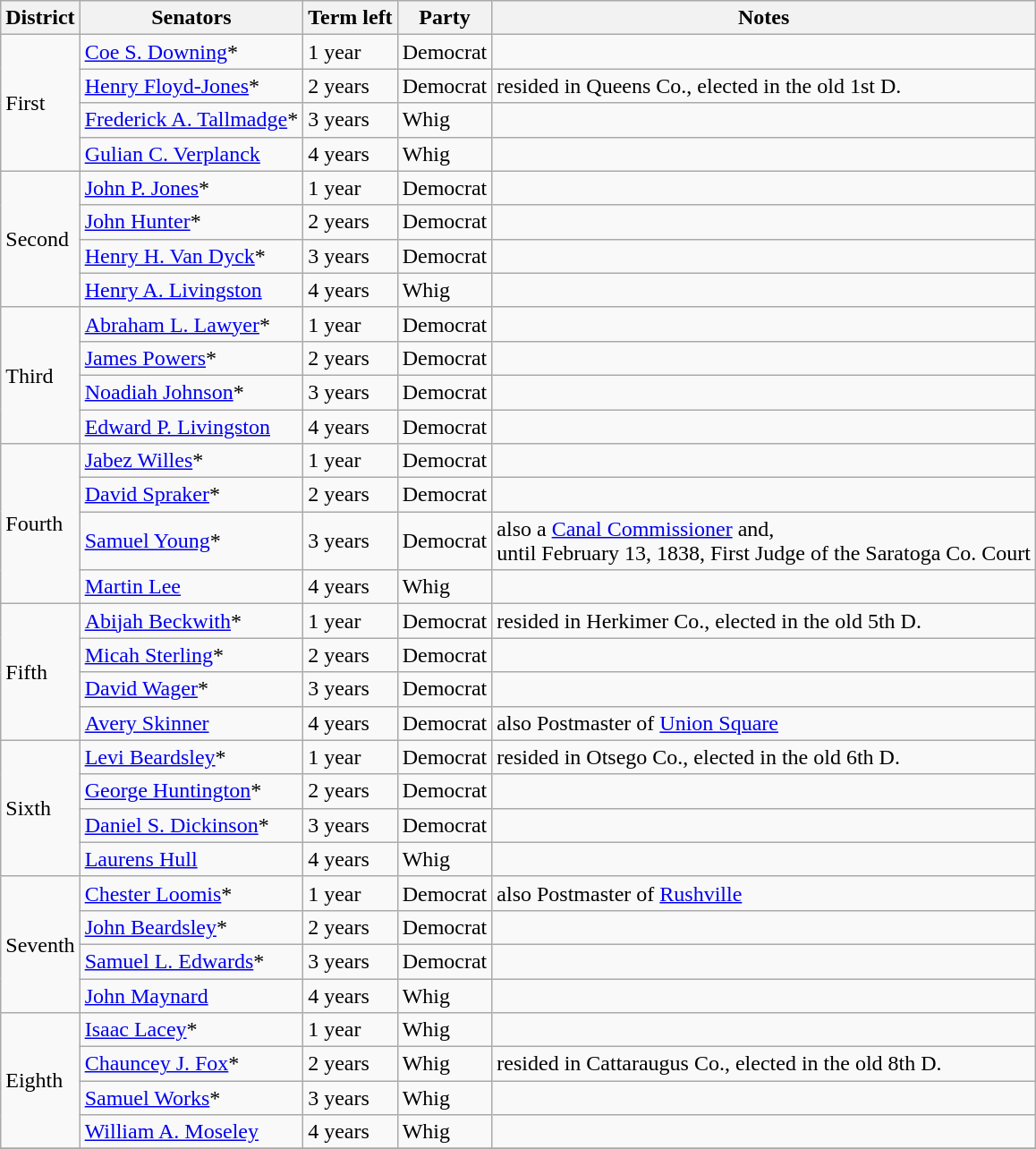<table class=wikitable>
<tr>
<th>District</th>
<th>Senators</th>
<th>Term left</th>
<th>Party</th>
<th>Notes</th>
</tr>
<tr>
<td rowspan="4">First</td>
<td><a href='#'>Coe S. Downing</a>*</td>
<td>1 year</td>
<td>Democrat</td>
<td></td>
</tr>
<tr>
<td><a href='#'>Henry Floyd-Jones</a>*</td>
<td>2 years</td>
<td>Democrat</td>
<td>resided in Queens Co., elected in the old 1st D.</td>
</tr>
<tr>
<td><a href='#'>Frederick A. Tallmadge</a>*</td>
<td>3 years</td>
<td>Whig</td>
<td></td>
</tr>
<tr>
<td><a href='#'>Gulian C. Verplanck</a></td>
<td>4 years</td>
<td>Whig</td>
<td></td>
</tr>
<tr>
<td rowspan="4">Second</td>
<td><a href='#'>John P. Jones</a>*</td>
<td>1 year</td>
<td>Democrat</td>
<td></td>
</tr>
<tr>
<td><a href='#'>John Hunter</a>*</td>
<td>2 years</td>
<td>Democrat</td>
<td></td>
</tr>
<tr>
<td><a href='#'>Henry H. Van Dyck</a>*</td>
<td>3 years</td>
<td>Democrat</td>
<td></td>
</tr>
<tr>
<td><a href='#'>Henry A. Livingston</a></td>
<td>4 years</td>
<td>Whig</td>
<td></td>
</tr>
<tr>
<td rowspan="4">Third</td>
<td><a href='#'>Abraham L. Lawyer</a>*</td>
<td>1 year</td>
<td>Democrat</td>
<td></td>
</tr>
<tr>
<td><a href='#'>James Powers</a>*</td>
<td>2 years</td>
<td>Democrat</td>
<td></td>
</tr>
<tr>
<td><a href='#'>Noadiah Johnson</a>*</td>
<td>3 years</td>
<td>Democrat</td>
<td></td>
</tr>
<tr>
<td><a href='#'>Edward P. Livingston</a></td>
<td>4 years</td>
<td>Democrat</td>
<td></td>
</tr>
<tr>
<td rowspan="4">Fourth</td>
<td><a href='#'>Jabez Willes</a>*</td>
<td>1 year</td>
<td>Democrat</td>
<td></td>
</tr>
<tr>
<td><a href='#'>David Spraker</a>*</td>
<td>2 years</td>
<td>Democrat</td>
<td></td>
</tr>
<tr>
<td><a href='#'>Samuel Young</a>*</td>
<td>3 years</td>
<td>Democrat</td>
<td>also a <a href='#'>Canal Commissioner</a> and, <br>until February 13, 1838, First Judge of the Saratoga Co. Court</td>
</tr>
<tr>
<td><a href='#'>Martin Lee</a></td>
<td>4 years</td>
<td>Whig</td>
<td></td>
</tr>
<tr>
<td rowspan="4">Fifth</td>
<td><a href='#'>Abijah Beckwith</a>*</td>
<td>1 year</td>
<td>Democrat</td>
<td>resided in Herkimer Co., elected in the old 5th D.</td>
</tr>
<tr>
<td><a href='#'>Micah Sterling</a>*</td>
<td>2 years</td>
<td>Democrat</td>
<td></td>
</tr>
<tr>
<td><a href='#'>David Wager</a>*</td>
<td>3 years</td>
<td>Democrat</td>
<td></td>
</tr>
<tr>
<td><a href='#'>Avery Skinner</a></td>
<td>4 years</td>
<td>Democrat</td>
<td>also Postmaster of <a href='#'>Union Square</a></td>
</tr>
<tr>
<td rowspan="4">Sixth</td>
<td><a href='#'>Levi Beardsley</a>*</td>
<td>1 year</td>
<td>Democrat</td>
<td>resided in Otsego Co., elected in the old 6th D.</td>
</tr>
<tr>
<td><a href='#'>George Huntington</a>*</td>
<td>2 years</td>
<td>Democrat</td>
<td></td>
</tr>
<tr>
<td><a href='#'>Daniel S. Dickinson</a>*</td>
<td>3 years</td>
<td>Democrat</td>
<td></td>
</tr>
<tr>
<td><a href='#'>Laurens Hull</a></td>
<td>4 years</td>
<td>Whig</td>
<td></td>
</tr>
<tr>
<td rowspan="4">Seventh</td>
<td><a href='#'>Chester Loomis</a>*</td>
<td>1 year</td>
<td>Democrat</td>
<td>also Postmaster of <a href='#'>Rushville</a></td>
</tr>
<tr>
<td><a href='#'>John Beardsley</a>*</td>
<td>2 years</td>
<td>Democrat</td>
<td></td>
</tr>
<tr>
<td><a href='#'>Samuel L. Edwards</a>*</td>
<td>3 years</td>
<td>Democrat</td>
<td></td>
</tr>
<tr>
<td><a href='#'>John Maynard</a></td>
<td>4 years</td>
<td>Whig</td>
<td></td>
</tr>
<tr>
<td rowspan="4">Eighth</td>
<td><a href='#'>Isaac Lacey</a>*</td>
<td>1 year</td>
<td>Whig</td>
<td></td>
</tr>
<tr>
<td><a href='#'>Chauncey J. Fox</a>*</td>
<td>2 years</td>
<td>Whig</td>
<td>resided in Cattaraugus Co., elected in the old 8th D.</td>
</tr>
<tr>
<td><a href='#'>Samuel Works</a>*</td>
<td>3 years</td>
<td>Whig</td>
<td></td>
</tr>
<tr>
<td><a href='#'>William A. Moseley</a></td>
<td>4 years</td>
<td>Whig</td>
<td></td>
</tr>
<tr>
</tr>
</table>
